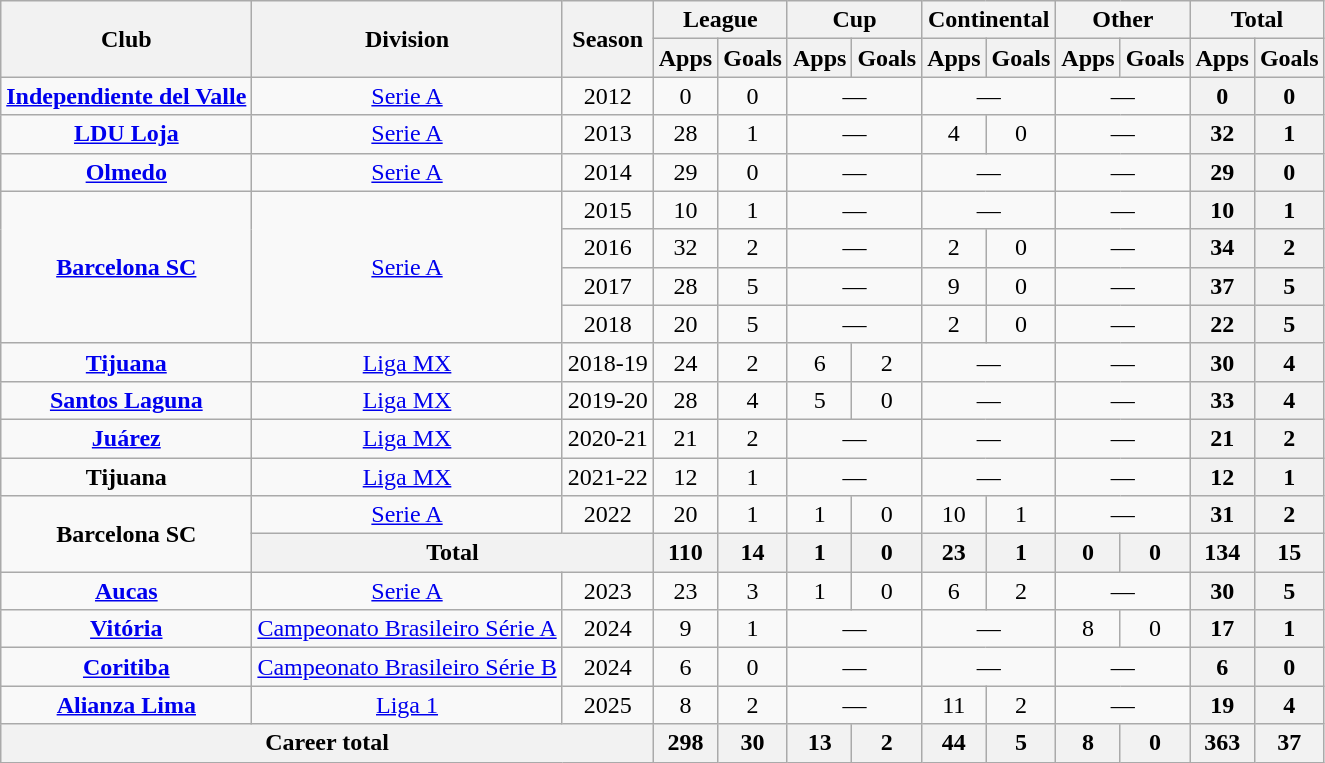<table class="wikitable center" style="text-align:center">
<tr>
<th rowspan="2">Club</th>
<th rowspan="2">Division</th>
<th rowspan="2">Season</th>
<th colspan="2">League</th>
<th colspan="2">Cup</th>
<th colspan="2">Continental</th>
<th colspan="2">Other</th>
<th colspan="2">Total</th>
</tr>
<tr>
<th>Apps</th>
<th>Goals</th>
<th>Apps</th>
<th>Goals</th>
<th>Apps</th>
<th>Goals</th>
<th>Apps</th>
<th>Goals</th>
<th>Apps</th>
<th>Goals</th>
</tr>
<tr>
<td><strong><a href='#'>Independiente del Valle</a></strong></td>
<td><a href='#'>Serie A</a></td>
<td>2012</td>
<td>0</td>
<td>0</td>
<td colspan="2">—</td>
<td colspan="2">—</td>
<td colspan="2">—</td>
<th>0</th>
<th>0</th>
</tr>
<tr>
<td><strong><a href='#'>LDU Loja</a></strong></td>
<td><a href='#'>Serie A</a></td>
<td>2013</td>
<td>28</td>
<td>1</td>
<td colspan="2">—</td>
<td>4</td>
<td>0</td>
<td colspan="2">—</td>
<th>32</th>
<th>1</th>
</tr>
<tr>
<td><strong><a href='#'>Olmedo</a></strong></td>
<td><a href='#'>Serie A</a></td>
<td>2014</td>
<td>29</td>
<td>0</td>
<td colspan="2">—</td>
<td colspan="2">—</td>
<td colspan="2">—</td>
<th>29</th>
<th>0</th>
</tr>
<tr>
<td rowspan="4"><strong><a href='#'>Barcelona SC</a></strong></td>
<td rowspan="4"><a href='#'>Serie A</a></td>
<td>2015</td>
<td>10</td>
<td>1</td>
<td colspan="2">—</td>
<td colspan="2">—</td>
<td colspan="2">—</td>
<th>10</th>
<th>1</th>
</tr>
<tr>
<td>2016</td>
<td>32</td>
<td>2</td>
<td colspan="2">—</td>
<td>2</td>
<td>0</td>
<td colspan="2">—</td>
<th>34</th>
<th>2</th>
</tr>
<tr>
<td>2017</td>
<td>28</td>
<td>5</td>
<td colspan="2">—</td>
<td>9</td>
<td>0</td>
<td colspan="2">—</td>
<th>37</th>
<th>5</th>
</tr>
<tr>
<td>2018</td>
<td>20</td>
<td>5</td>
<td colspan="2">—</td>
<td>2</td>
<td>0</td>
<td colspan="2">—</td>
<th>22</th>
<th>5</th>
</tr>
<tr>
<td><strong><a href='#'>Tijuana</a></strong></td>
<td><a href='#'>Liga MX</a></td>
<td>2018-19</td>
<td>24</td>
<td>2</td>
<td>6</td>
<td>2</td>
<td colspan="2">—</td>
<td colspan="2">—</td>
<th>30</th>
<th>4</th>
</tr>
<tr>
<td><strong><a href='#'>Santos Laguna</a></strong></td>
<td><a href='#'>Liga MX</a></td>
<td>2019-20</td>
<td>28</td>
<td>4</td>
<td>5</td>
<td>0</td>
<td colspan="2">—</td>
<td colspan="2">—</td>
<th>33</th>
<th>4</th>
</tr>
<tr>
<td><strong><a href='#'>Juárez</a></strong></td>
<td><a href='#'>Liga MX</a></td>
<td>2020-21</td>
<td>21</td>
<td>2</td>
<td colspan="2">—</td>
<td colspan="2">—</td>
<td colspan="2">—</td>
<th>21</th>
<th>2</th>
</tr>
<tr>
<td><strong>Tijuana</strong></td>
<td><a href='#'>Liga MX</a></td>
<td>2021-22</td>
<td>12</td>
<td>1</td>
<td colspan="2">—</td>
<td colspan="2">—</td>
<td colspan="2">—</td>
<th>12</th>
<th>1</th>
</tr>
<tr>
<td rowspan="2"><strong>Barcelona SC</strong></td>
<td><a href='#'>Serie A</a></td>
<td>2022</td>
<td>20</td>
<td>1</td>
<td>1</td>
<td>0</td>
<td>10</td>
<td>1</td>
<td colspan="2">—</td>
<th>31</th>
<th>2</th>
</tr>
<tr>
<th colspan="2">Total</th>
<th>110</th>
<th>14</th>
<th>1</th>
<th>0</th>
<th>23</th>
<th>1</th>
<th>0</th>
<th>0</th>
<th>134</th>
<th>15</th>
</tr>
<tr>
<td><strong><a href='#'>Aucas</a></strong></td>
<td><a href='#'>Serie A</a></td>
<td>2023</td>
<td>23</td>
<td>3</td>
<td>1</td>
<td>0</td>
<td>6</td>
<td>2</td>
<td colspan="2">—</td>
<th>30</th>
<th>5</th>
</tr>
<tr>
<td><strong><a href='#'>Vitória</a></strong></td>
<td><a href='#'>Campeonato Brasileiro Série A</a></td>
<td>2024</td>
<td>9</td>
<td>1</td>
<td colspan="2">—</td>
<td colspan="2">—</td>
<td>8</td>
<td>0</td>
<th>17</th>
<th>1</th>
</tr>
<tr>
<td><strong><a href='#'>Coritiba</a></strong></td>
<td><a href='#'>Campeonato Brasileiro Série B</a></td>
<td>2024</td>
<td>6</td>
<td>0</td>
<td colspan="2">—</td>
<td colspan="2">—</td>
<td colspan="2">—</td>
<th>6</th>
<th>0</th>
</tr>
<tr>
<td><strong><a href='#'>Alianza Lima</a></strong></td>
<td><a href='#'>Liga 1</a></td>
<td>2025</td>
<td>8</td>
<td>2</td>
<td colspan="2">—</td>
<td>11</td>
<td>2</td>
<td colspan="2">—</td>
<th>19</th>
<th>4</th>
</tr>
<tr>
<th colspan="3">Career total</th>
<th>298</th>
<th>30</th>
<th>13</th>
<th>2</th>
<th>44</th>
<th>5</th>
<th>8</th>
<th>0</th>
<th>363</th>
<th>37</th>
</tr>
</table>
